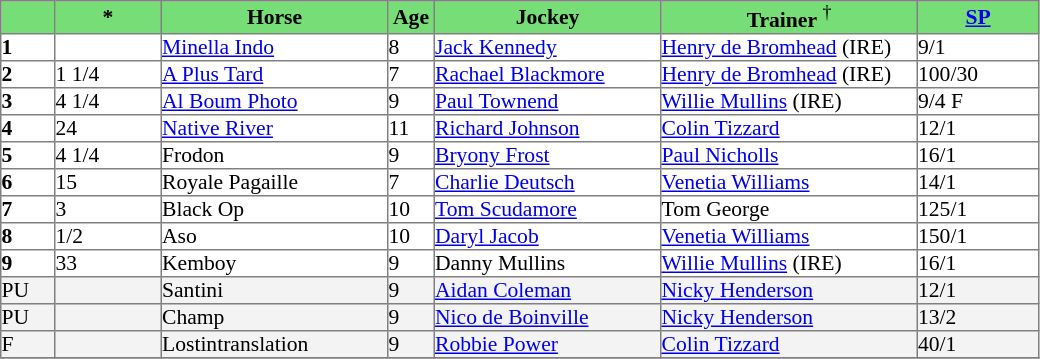<table border="1" cellpadding="0" style="border-collapse: collapse; font-size:90%">
<tr bgcolor="#77dd77" align="center">
<td width="35px"></td>
<td width="70px"><strong>*</strong></td>
<td width="150px"><strong>Horse</strong></td>
<td width="30px"><strong>Age</strong></td>
<td width="150px"><strong>Jockey</strong></td>
<td width="170px"><strong>Trainer</strong> <sup>†</sup></td>
<td width="80px"><strong><a href='#'>SP</a></strong></td>
</tr>
<tr>
<td><strong>1</strong></td>
<td></td>
<td><a href='#'>Minella Indo</a></td>
<td>8</td>
<td><a href='#'>Jack Kennedy</a></td>
<td><a href='#'>Henry de Bromhead</a> (IRE)</td>
<td>9/1</td>
</tr>
<tr>
<td><strong>2</strong></td>
<td>1 1/4</td>
<td><a href='#'>A Plus Tard</a></td>
<td>7</td>
<td><a href='#'>Rachael Blackmore</a></td>
<td><a href='#'>Henry de Bromhead</a> (IRE)</td>
<td>100/30</td>
</tr>
<tr>
<td><strong>3</strong></td>
<td>4 1/4</td>
<td><a href='#'>Al Boum Photo</a></td>
<td>9</td>
<td><a href='#'>Paul Townend</a></td>
<td><a href='#'>Willie Mullins</a> (IRE)</td>
<td>9/4 F</td>
</tr>
<tr>
<td><strong>4</strong></td>
<td>24</td>
<td><a href='#'>Native River</a></td>
<td>11</td>
<td><a href='#'>Richard Johnson</a></td>
<td><a href='#'>Colin Tizzard</a></td>
<td>12/1</td>
</tr>
<tr>
<td><strong>5</strong></td>
<td>4 1/4</td>
<td>Frodon</td>
<td>9</td>
<td><a href='#'>Bryony Frost</a></td>
<td><a href='#'>Paul Nicholls</a></td>
<td>16/1</td>
</tr>
<tr>
<td><strong>6</strong></td>
<td>15</td>
<td>Royale Pagaille</td>
<td>7</td>
<td><a href='#'>Charlie Deutsch</a></td>
<td><a href='#'>Venetia Williams</a></td>
<td>14/1</td>
</tr>
<tr>
<td><strong>7</strong></td>
<td>3</td>
<td>Black Op</td>
<td>10</td>
<td><a href='#'>Tom Scudamore</a></td>
<td>Tom George</td>
<td>125/1</td>
</tr>
<tr>
<td><strong>8</strong></td>
<td>1/2</td>
<td>Aso</td>
<td>10</td>
<td><a href='#'>Daryl Jacob</a></td>
<td><a href='#'>Venetia Williams</a></td>
<td>150/1</td>
</tr>
<tr>
<td><strong>9</strong></td>
<td>33</td>
<td>Kemboy</td>
<td>9</td>
<td>Danny Mullins</td>
<td><a href='#'>Willie Mullins</a> (IRE)</td>
<td>16/1</td>
</tr>
<tr bgcolor="#f3f3f3">
<td>PU</td>
<td></td>
<td>Santini</td>
<td>9</td>
<td><a href='#'>Aidan Coleman</a></td>
<td><a href='#'>Nicky Henderson</a></td>
<td>12/1</td>
</tr>
<tr bgcolor="#f3f3f3">
<td>PU</td>
<td></td>
<td>Champ</td>
<td>9</td>
<td><a href='#'>Nico de Boinville</a></td>
<td><a href='#'>Nicky Henderson</a></td>
<td>13/2</td>
</tr>
<tr bgcolor="#f3f3f3">
<td>F</td>
<td></td>
<td>Lostintranslation</td>
<td>9</td>
<td><a href='#'>Robbie Power</a></td>
<td><a href='#'>Colin Tizzard</a></td>
<td>40/1</td>
</tr>
<tr bgcolor="#f3f3f3">
</tr>
</table>
